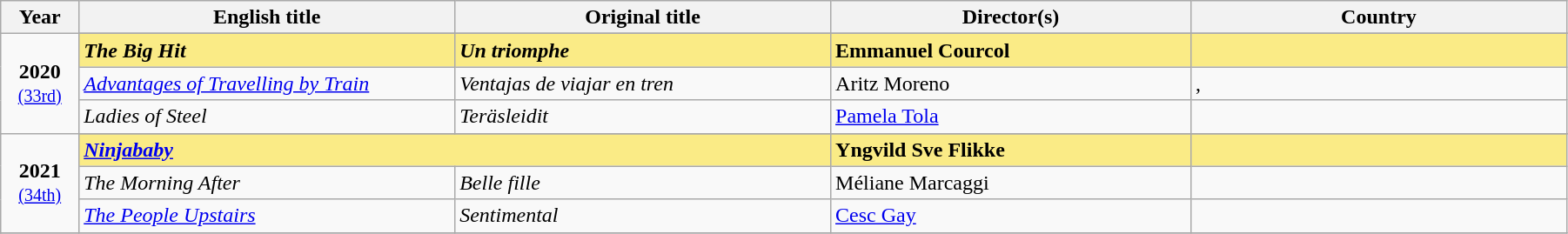<table class="wikitable" width="95%" cellpadding="5">
<tr>
<th width="5%">Year</th>
<th width="24%">English title</th>
<th width="24%">Original title</th>
<th width="23%">Director(s)</th>
<th width="24%">Country</th>
</tr>
<tr>
<td rowspan="4" align="center"><strong>2020</strong><br><small><a href='#'>(33rd)</a></small><br></td>
</tr>
<tr style="background:#FAEB86">
<td><strong><em>The Big Hit</em></strong></td>
<td><strong><em>Un triomphe</em></strong></td>
<td><strong>Emmanuel Courcol</strong></td>
<td><strong></strong></td>
</tr>
<tr>
<td><em><a href='#'>Advantages of Travelling by Train</a></em></td>
<td><em>Ventajas de viajar en tren</em></td>
<td>Aritz Moreno</td>
<td>, </td>
</tr>
<tr>
<td><em>Ladies of Steel</em></td>
<td><em>Teräsleidit</em></td>
<td><a href='#'>Pamela Tola</a></td>
<td></td>
</tr>
<tr>
<td rowspan="4" align="center"><strong>2021</strong><br><small><a href='#'>(34th)</a></small><br></td>
</tr>
<tr style="background:#FAEB86">
<td colspan="2"><strong><em><a href='#'>Ninjababy</a></em></strong></td>
<td><strong>Yngvild Sve Flikke</strong></td>
<td><strong></strong></td>
</tr>
<tr>
<td><em>The Morning After</em></td>
<td><em>Belle fille</em></td>
<td>Méliane Marcaggi</td>
<td></td>
</tr>
<tr>
<td><em><a href='#'>The People Upstairs</a></em></td>
<td><em>Sentimental</em></td>
<td><a href='#'>Cesc Gay</a></td>
<td></td>
</tr>
<tr>
</tr>
</table>
